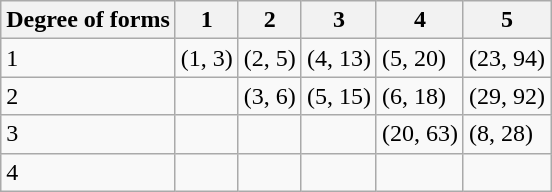<table class="wikitable">
<tr>
<th>Degree of forms</th>
<th>1</th>
<th>2</th>
<th>3</th>
<th>4</th>
<th>5</th>
</tr>
<tr>
<td>1</td>
<td>(1, 3)</td>
<td>(2, 5)</td>
<td>(4, 13)</td>
<td>(5, 20)</td>
<td>(23, 94)</td>
</tr>
<tr>
<td>2</td>
<td></td>
<td>(3, 6)</td>
<td>(5, 15)</td>
<td>(6, 18)</td>
<td>(29, 92)</td>
</tr>
<tr>
<td>3</td>
<td></td>
<td></td>
<td></td>
<td>(20, 63)</td>
<td>(8, 28)</td>
</tr>
<tr>
<td>4</td>
<td></td>
<td></td>
<td></td>
<td></td>
<td></td>
</tr>
</table>
